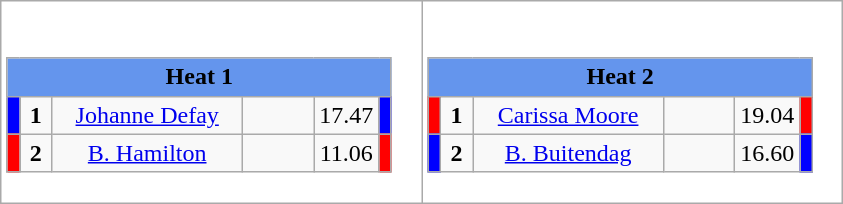<table class="wikitable" style="background:#fff;">
<tr>
<td><div><br><table class="wikitable">
<tr>
<td colspan="6"  style="text-align:center; background:#6495ed;"><strong>Heat 1</strong></td>
</tr>
<tr>
<td style="width:01px; background: #00f;"></td>
<td style="width:14px; text-align:center;"><strong>1</strong></td>
<td style="width:120px; text-align:center;"><a href='#'>Johanne Defay</a></td>
<td style="width:40px; text-align:center;"></td>
<td style="width:20px; text-align:center;">17.47</td>
<td style="width:01px; background: #00f;"></td>
</tr>
<tr>
<td style="width:01px; background: #f00;"></td>
<td style="width:14px; text-align:center;"><strong>2</strong></td>
<td style="width:120px; text-align:center;"><a href='#'>B. Hamilton</a></td>
<td style="width:40px; text-align:center;"></td>
<td style="width:20px; text-align:center;">11.06</td>
<td style="width:01px; background: #f00;"></td>
</tr>
</table>
</div></td>
<td><div><br><table class="wikitable">
<tr>
<td colspan="6"  style="text-align:center; background:#6495ed;"><strong>Heat 2</strong></td>
</tr>
<tr>
<td style="width:01px; background: #f00;"></td>
<td style="width:14px; text-align:center;"><strong>1</strong></td>
<td style="width:120px; text-align:center;"><a href='#'>Carissa Moore</a></td>
<td style="width:40px; text-align:center;"></td>
<td style="width:20px; text-align:center;">19.04</td>
<td style="width:01px; background: #f00;"></td>
</tr>
<tr>
<td style="width:01px; background: #00f;"></td>
<td style="width:14px; text-align:center;"><strong>2</strong></td>
<td style="width:120px; text-align:center;"><a href='#'>B. Buitendag</a></td>
<td style="width:40px; text-align:center;"></td>
<td style="width:20px; text-align:center;">16.60</td>
<td style="width:01px; background: #00f;"></td>
</tr>
</table>
</div></td>
</tr>
</table>
